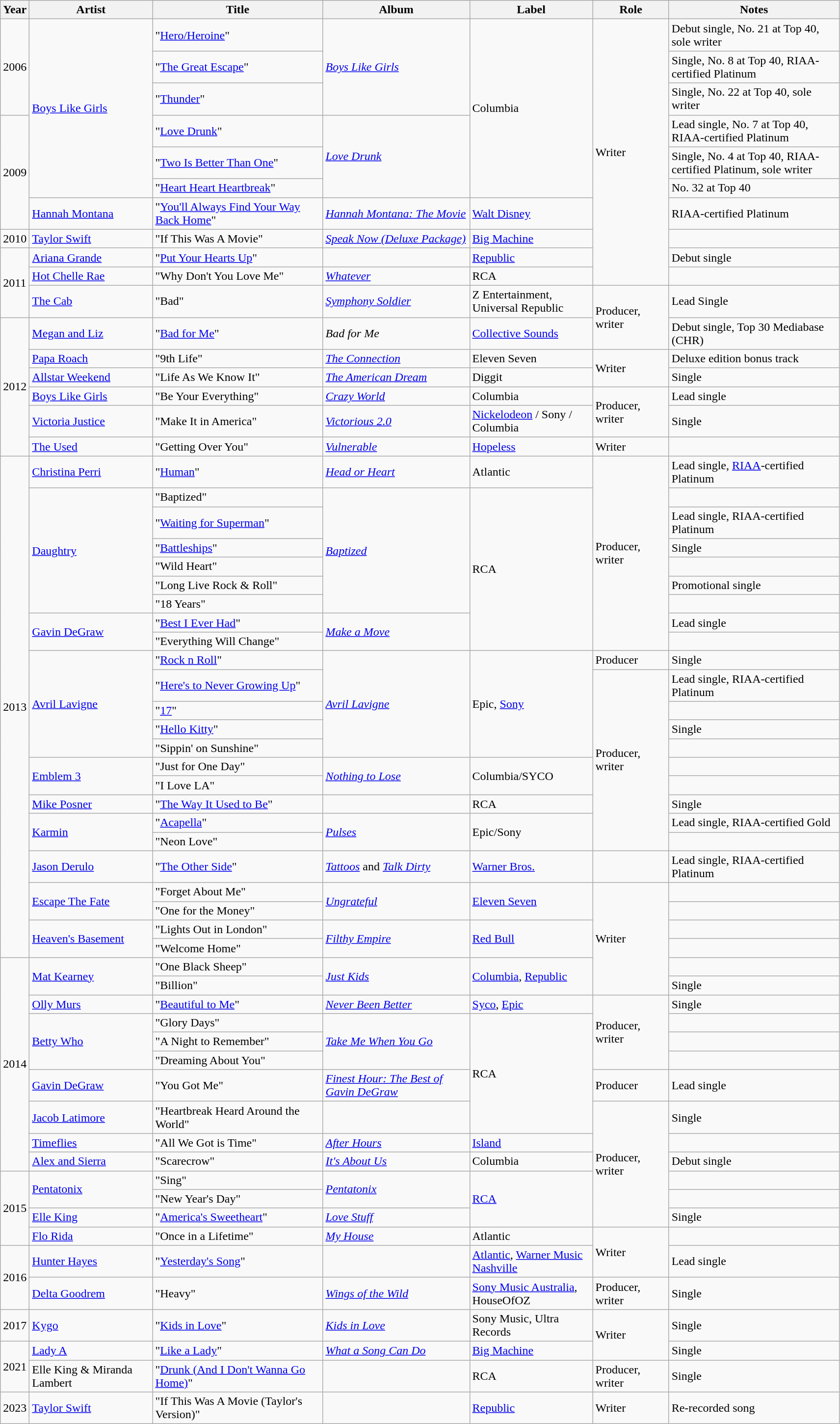<table class="wikitable sortable">
<tr>
<th style="width:1em;">Year</th>
<th style="width:10em;">Artist</th>
<th style="width:14em;">Title</th>
<th style="width:12em;">Album</th>
<th style="width:10em;">Label</th>
<th style="width:6em;">Role</th>
<th style="width:14em;">Notes</th>
</tr>
<tr>
<td rowspan="3">2006</td>
<td rowspan="6"><a href='#'>Boys Like Girls</a></td>
<td>"<a href='#'>Hero/Heroine</a>"</td>
<td rowspan="3"><em><a href='#'>Boys Like Girls</a></em></td>
<td rowspan="6">Columbia</td>
<td rowspan="10">Writer</td>
<td>Debut single, No. 21 at Top 40, sole writer</td>
</tr>
<tr>
<td>"<a href='#'>The Great Escape</a>"</td>
<td>Single, No. 8 at Top 40, RIAA-certified Platinum</td>
</tr>
<tr>
<td>"<a href='#'>Thunder</a>"</td>
<td>Single, No. 22 at Top 40, sole writer</td>
</tr>
<tr>
<td rowspan="4">2009</td>
<td>"<a href='#'>Love Drunk</a>"</td>
<td rowspan="3"><em><a href='#'>Love Drunk</a></em></td>
<td>Lead single, No. 7 at Top 40, RIAA-certified Platinum</td>
</tr>
<tr>
<td>"<a href='#'>Two Is Better Than One</a>" </td>
<td>Single, No. 4 at Top 40, RIAA-certified Platinum, sole writer</td>
</tr>
<tr>
<td>"<a href='#'>Heart Heart Heartbreak</a>"</td>
<td>No. 32 at Top 40</td>
</tr>
<tr>
<td><a href='#'>Hannah Montana</a></td>
<td>"<a href='#'>You'll Always Find Your Way Back Home</a>"</td>
<td><em><a href='#'>Hannah Montana: The Movie</a></em></td>
<td><a href='#'>Walt Disney</a></td>
<td>RIAA-certified Platinum</td>
</tr>
<tr>
<td>2010</td>
<td><a href='#'>Taylor Swift</a></td>
<td>"If This Was A Movie"</td>
<td><em><a href='#'>Speak Now (Deluxe Package)</a></em></td>
<td><a href='#'>Big Machine</a></td>
<td></td>
</tr>
<tr>
<td rowspan="3">2011</td>
<td><a href='#'>Ariana Grande</a></td>
<td>"<a href='#'>Put Your Hearts Up</a>"</td>
<td></td>
<td><a href='#'>Republic</a></td>
<td>Debut single</td>
</tr>
<tr>
<td><a href='#'>Hot Chelle Rae</a></td>
<td>"Why Don't You Love Me" </td>
<td><em><a href='#'>Whatever</a></em></td>
<td>RCA</td>
<td></td>
</tr>
<tr>
<td><a href='#'>The Cab</a></td>
<td>"Bad"</td>
<td><em><a href='#'>Symphony Soldier</a></em></td>
<td>Z Entertainment, Universal Republic</td>
<td rowspan="2">Producer, writer</td>
<td>Lead Single</td>
</tr>
<tr>
<td rowspan="6">2012</td>
<td><a href='#'>Megan and Liz</a></td>
<td>"<a href='#'>Bad for Me</a>"</td>
<td><em>Bad for Me</em></td>
<td><a href='#'>Collective Sounds</a></td>
<td>Debut single, Top 30 Mediabase (CHR)</td>
</tr>
<tr>
<td><a href='#'>Papa Roach</a></td>
<td>"9th Life"</td>
<td><em><a href='#'>The Connection</a></em></td>
<td>Eleven Seven</td>
<td rowspan="2">Writer</td>
<td>Deluxe edition bonus track</td>
</tr>
<tr>
<td><a href='#'>Allstar Weekend</a></td>
<td>"Life As We Know It"</td>
<td><em><a href='#'>The American Dream</a></em></td>
<td>Diggit</td>
<td>Single</td>
</tr>
<tr>
<td><a href='#'>Boys Like Girls</a></td>
<td>"Be Your Everything"</td>
<td><em><a href='#'>Crazy World</a></em></td>
<td>Columbia</td>
<td rowspan="2">Producer, writer</td>
<td>Lead single</td>
</tr>
<tr>
<td><a href='#'>Victoria Justice</a></td>
<td>"Make It in America"</td>
<td><em><a href='#'>Victorious 2.0</a></em></td>
<td><a href='#'>Nickelodeon</a> / Sony / Columbia</td>
<td>Single</td>
</tr>
<tr>
<td><a href='#'>The Used</a></td>
<td>"Getting Over You"</td>
<td><em><a href='#'>Vulnerable</a></em></td>
<td><a href='#'>Hopeless</a></td>
<td>Writer</td>
<td></td>
</tr>
<tr>
<td rowspan="24">2013</td>
<td><a href='#'>Christina Perri</a></td>
<td>"<a href='#'>Human</a>"</td>
<td><em><a href='#'>Head or Heart</a></em></td>
<td>Atlantic</td>
<td rowspan="9">Producer, writer</td>
<td>Lead single, <a href='#'>RIAA</a>-certified Platinum</td>
</tr>
<tr>
<td rowspan="6"><a href='#'>Daughtry</a></td>
<td>"Baptized"</td>
<td rowspan="6"><em><a href='#'>Baptized</a></em></td>
<td rowspan="8">RCA</td>
<td></td>
</tr>
<tr>
<td>"<a href='#'>Waiting for Superman</a>"</td>
<td>Lead single, RIAA-certified Platinum</td>
</tr>
<tr>
<td>"<a href='#'>Battleships</a>"</td>
<td>Single</td>
</tr>
<tr>
<td>"Wild Heart"</td>
<td></td>
</tr>
<tr>
<td>"Long Live Rock & Roll"</td>
<td>Promotional single</td>
</tr>
<tr>
<td>"18 Years"</td>
<td></td>
</tr>
<tr>
<td rowspan="2"><a href='#'>Gavin DeGraw</a></td>
<td>"<a href='#'>Best I Ever Had</a>"</td>
<td rowspan="2"><em><a href='#'>Make a Move</a></em></td>
<td>Lead single</td>
</tr>
<tr>
<td>"Everything Will Change"</td>
<td></td>
</tr>
<tr>
<td rowspan="5"><a href='#'>Avril Lavigne</a></td>
<td>"<a href='#'>Rock n Roll</a>"</td>
<td rowspan="5"><em><a href='#'>Avril Lavigne</a></em></td>
<td rowspan="5">Epic, <a href='#'>Sony</a></td>
<td>Producer</td>
<td>Single</td>
</tr>
<tr>
<td>"<a href='#'>Here's to Never Growing Up</a>"</td>
<td rowspan="9">Producer, writer</td>
<td>Lead single, RIAA-certified Platinum</td>
</tr>
<tr>
<td>"<a href='#'>17</a>"</td>
<td></td>
</tr>
<tr>
<td>"<a href='#'>Hello Kitty</a>"</td>
<td>Single</td>
</tr>
<tr>
<td>"Sippin' on Sunshine"</td>
<td></td>
</tr>
<tr>
<td rowspan="2"><a href='#'>Emblem 3</a></td>
<td>"Just for One Day"</td>
<td rowspan="2"><em><a href='#'>Nothing to Lose</a></em></td>
<td rowspan="2">Columbia/SYCO</td>
<td></td>
</tr>
<tr>
<td>"I Love LA"</td>
<td></td>
</tr>
<tr>
<td><a href='#'>Mike Posner</a></td>
<td>"<a href='#'>The Way It Used to Be</a>"</td>
<td></td>
<td>RCA</td>
<td>Single</td>
</tr>
<tr>
<td rowspan="2"><a href='#'>Karmin</a></td>
<td>"<a href='#'>Acapella</a>"</td>
<td rowspan="2"><em><a href='#'>Pulses</a></em></td>
<td rowspan="2">Epic/Sony</td>
<td>Lead single, RIAA-certified Gold</td>
</tr>
<tr>
<td>"Neon Love"</td>
<td></td>
</tr>
<tr>
<td><a href='#'>Jason Derulo</a></td>
<td>"<a href='#'>The Other Side</a>"</td>
<td><em><a href='#'>Tattoos</a></em> and <em><a href='#'>Talk Dirty</a></em></td>
<td><a href='#'>Warner Bros.</a></td>
<td></td>
<td>Lead single, RIAA-certified Platinum</td>
</tr>
<tr>
<td rowspan="2"><a href='#'>Escape The Fate</a></td>
<td>"Forget About Me"</td>
<td rowspan="2"><em><a href='#'>Ungrateful</a></em></td>
<td rowspan="2"><a href='#'>Eleven Seven</a></td>
<td rowspan="6">Writer</td>
<td></td>
</tr>
<tr>
<td>"One for the Money"</td>
<td></td>
</tr>
<tr>
<td rowspan="2"><a href='#'>Heaven's Basement</a></td>
<td>"Lights Out in London"</td>
<td rowspan="2"><em><a href='#'>Filthy Empire</a></em></td>
<td rowspan="2"><a href='#'>Red Bull</a></td>
<td></td>
</tr>
<tr>
<td>"Welcome Home"</td>
<td></td>
</tr>
<tr>
<td rowspan="10">2014</td>
<td rowspan="2"><a href='#'>Mat Kearney</a></td>
<td>"One Black Sheep"</td>
<td rowspan="2"><em><a href='#'>Just Kids</a></em></td>
<td rowspan="2"><a href='#'>Columbia</a>, <a href='#'>Republic</a></td>
<td></td>
</tr>
<tr>
<td>"Billion"</td>
<td>Single</td>
</tr>
<tr>
<td><a href='#'>Olly Murs</a></td>
<td>"<a href='#'>Beautiful to Me</a>"</td>
<td><em><a href='#'>Never Been Better</a></em></td>
<td><a href='#'>Syco</a>, <a href='#'>Epic</a></td>
<td rowspan="4">Producer, writer</td>
<td>Single</td>
</tr>
<tr>
<td rowspan="3"><a href='#'>Betty Who</a></td>
<td>"Glory Days"</td>
<td rowspan="3"><em><a href='#'>Take Me When You Go</a></em></td>
<td rowspan="5">RCA</td>
<td></td>
</tr>
<tr>
<td>"A Night to Remember"</td>
<td></td>
</tr>
<tr>
<td>"Dreaming About You"</td>
<td></td>
</tr>
<tr>
<td><a href='#'>Gavin DeGraw</a></td>
<td>"You Got Me"</td>
<td><em><a href='#'>Finest Hour: The Best of Gavin DeGraw</a></em></td>
<td>Producer</td>
<td>Lead single</td>
</tr>
<tr>
<td><a href='#'>Jacob Latimore</a></td>
<td>"Heartbreak Heard Around the World" </td>
<td></td>
<td rowspan="6">Producer, writer</td>
<td>Single</td>
</tr>
<tr>
<td><a href='#'>Timeflies</a></td>
<td>"All We Got is Time"</td>
<td><em><a href='#'>After Hours</a></em></td>
<td><a href='#'>Island</a></td>
<td></td>
</tr>
<tr>
<td><a href='#'>Alex and Sierra</a></td>
<td>"Scarecrow"</td>
<td><em><a href='#'>It's About Us</a></em></td>
<td>Columbia</td>
<td>Debut single</td>
</tr>
<tr>
<td rowspan="4">2015</td>
<td rowspan="2"><a href='#'>Pentatonix</a></td>
<td>"Sing"</td>
<td rowspan="2"><em><a href='#'>Pentatonix</a></em></td>
<td rowspan="3"><a href='#'>RCA</a></td>
<td></td>
</tr>
<tr>
<td>"New Year's Day"</td>
<td></td>
</tr>
<tr>
<td><a href='#'>Elle King</a></td>
<td>"<a href='#'>America's Sweetheart</a>"</td>
<td><em><a href='#'>Love Stuff</a></em></td>
<td>Single</td>
</tr>
<tr>
<td><a href='#'>Flo Rida</a></td>
<td>"Once in a Lifetime"</td>
<td><em><a href='#'>My House</a></em></td>
<td>Atlantic</td>
<td rowspan="2">Writer</td>
<td></td>
</tr>
<tr>
<td rowspan="2">2016</td>
<td><a href='#'>Hunter Hayes</a></td>
<td>"<a href='#'>Yesterday's Song</a>"</td>
<td></td>
<td><a href='#'>Atlantic</a>, <a href='#'>Warner Music Nashville</a></td>
<td>Lead single</td>
</tr>
<tr>
<td><a href='#'>Delta Goodrem</a></td>
<td>"Heavy"</td>
<td><em><a href='#'>Wings of the Wild</a></em></td>
<td><a href='#'>Sony Music Australia</a>, HouseOfOZ</td>
<td>Producer, writer</td>
<td>Single</td>
</tr>
<tr>
<td>2017</td>
<td><a href='#'>Kygo</a></td>
<td>"<a href='#'>Kids in Love</a>"</td>
<td><em><a href='#'>Kids in Love</a></em></td>
<td>Sony Music, Ultra Records</td>
<td rowspan="2">Writer</td>
<td>Single</td>
</tr>
<tr>
<td rowspan="2">2021</td>
<td><a href='#'>Lady A</a></td>
<td>"<a href='#'>Like a Lady</a>"</td>
<td><em><a href='#'>What a Song Can Do</a></em></td>
<td><a href='#'>Big Machine</a></td>
<td>Single</td>
</tr>
<tr>
<td>Elle King & Miranda Lambert</td>
<td>"<a href='#'>Drunk (And I Don't Wanna Go Home)</a>"</td>
<td></td>
<td>RCA</td>
<td>Producer, writer</td>
<td>Single</td>
</tr>
<tr>
<td>2023</td>
<td><a href='#'>Taylor Swift</a></td>
<td>"If This Was A Movie (Taylor's Version)"</td>
<td></td>
<td><a href='#'>Republic</a></td>
<td>Writer</td>
<td>Re-recorded song</td>
</tr>
</table>
